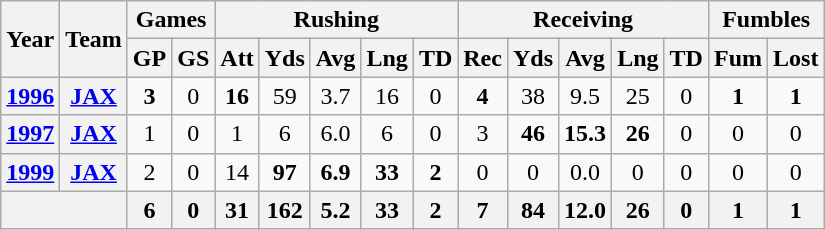<table class="wikitable" style="text-align:center;">
<tr>
<th rowspan="2">Year</th>
<th rowspan="2">Team</th>
<th colspan="2">Games</th>
<th colspan="5">Rushing</th>
<th colspan="5">Receiving</th>
<th colspan="2">Fumbles</th>
</tr>
<tr>
<th>GP</th>
<th>GS</th>
<th>Att</th>
<th>Yds</th>
<th>Avg</th>
<th>Lng</th>
<th>TD</th>
<th>Rec</th>
<th>Yds</th>
<th>Avg</th>
<th>Lng</th>
<th>TD</th>
<th>Fum</th>
<th>Lost</th>
</tr>
<tr>
<th><a href='#'>1996</a></th>
<th><a href='#'>JAX</a></th>
<td><strong>3</strong></td>
<td>0</td>
<td><strong>16</strong></td>
<td>59</td>
<td>3.7</td>
<td>16</td>
<td>0</td>
<td><strong>4</strong></td>
<td>38</td>
<td>9.5</td>
<td>25</td>
<td>0</td>
<td><strong>1</strong></td>
<td><strong>1</strong></td>
</tr>
<tr>
<th><a href='#'>1997</a></th>
<th><a href='#'>JAX</a></th>
<td>1</td>
<td>0</td>
<td>1</td>
<td>6</td>
<td>6.0</td>
<td>6</td>
<td>0</td>
<td>3</td>
<td><strong>46</strong></td>
<td><strong>15.3</strong></td>
<td><strong>26</strong></td>
<td>0</td>
<td>0</td>
<td>0</td>
</tr>
<tr>
<th><a href='#'>1999</a></th>
<th><a href='#'>JAX</a></th>
<td>2</td>
<td>0</td>
<td>14</td>
<td><strong>97</strong></td>
<td><strong>6.9</strong></td>
<td><strong>33</strong></td>
<td><strong>2</strong></td>
<td>0</td>
<td>0</td>
<td>0.0</td>
<td>0</td>
<td>0</td>
<td>0</td>
<td>0</td>
</tr>
<tr>
<th colspan="2"></th>
<th>6</th>
<th>0</th>
<th>31</th>
<th>162</th>
<th>5.2</th>
<th>33</th>
<th>2</th>
<th>7</th>
<th>84</th>
<th>12.0</th>
<th>26</th>
<th>0</th>
<th>1</th>
<th>1</th>
</tr>
</table>
